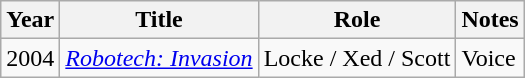<table class="wikitable">
<tr>
<th>Year</th>
<th>Title</th>
<th>Role</th>
<th>Notes</th>
</tr>
<tr>
<td>2004</td>
<td><em><a href='#'>Robotech: Invasion</a></em></td>
<td>Locke / Xed / Scott</td>
<td>Voice</td>
</tr>
</table>
